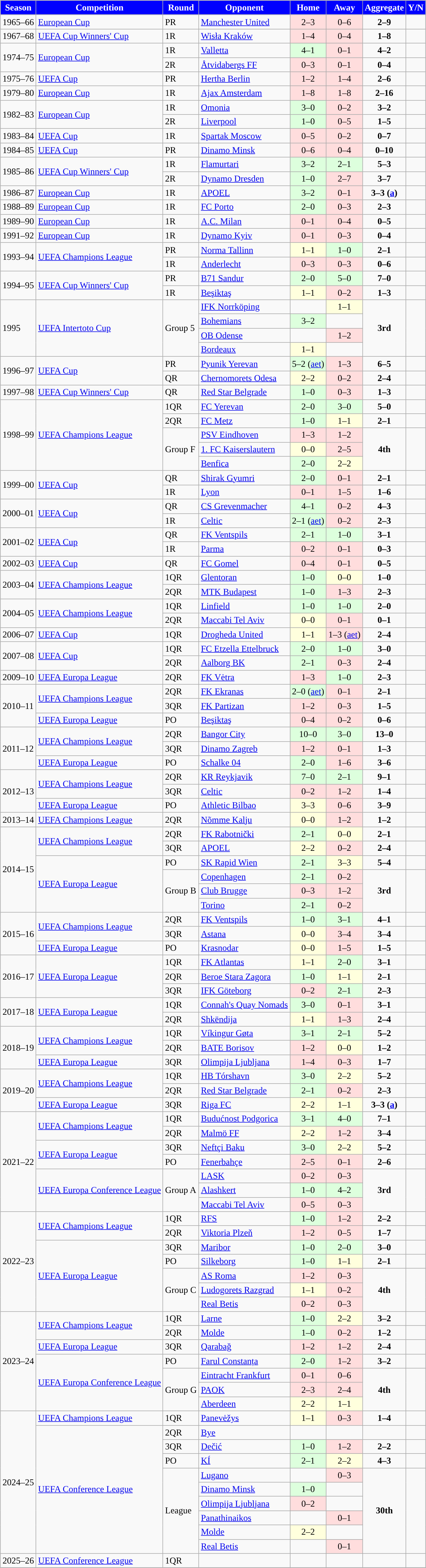<table>
<tr>
<td valign="top" width=0%><br><table class="wikitable">
<tr>
<th style="color:#FFFFFF; background:#0000FF;">Season</th>
<th style="color:#FFFFFF; background:#0000FF;">Competition</th>
<th style="color:#FFFFFF; background:#0000FF;">Round</th>
<th style="color:#FFFFFF; background:#0000FF;">Opponent</th>
<th style="color:#FFFFFF; background:#0000FF;">Home</th>
<th style="color:#FFFFFF; background:#0000FF;">Away</th>
<th style="color:#FFFFFF; background:#0000FF;">Aggregate</th>
<th style="color:#FFFFFF; background:#0000FF;">Y/N</th>
</tr>
<tr>
<td>1965–66</td>
<td><a href='#'>European Cup</a></td>
<td>PR</td>
<td> <a href='#'>Manchester United</a></td>
<td style="text-align:center; background:#fdd;">2–3</td>
<td style="text-align:center; background:#fdd;">0–6</td>
<td style="text-align:center;"><strong>2–9</strong></td>
<td></td>
</tr>
<tr>
<td>1967–68</td>
<td><a href='#'>UEFA Cup Winners' Cup</a></td>
<td>1R</td>
<td> <a href='#'>Wisła Kraków</a></td>
<td style="text-align:center; background:#fdd;">1–4</td>
<td style="text-align:center; background:#fdd;">0–4</td>
<td style="text-align:center;"><strong>1–8</strong></td>
<td></td>
</tr>
<tr>
<td rowspan=2>1974–75</td>
<td rowspan=2><a href='#'>European Cup</a></td>
<td>1R</td>
<td> <a href='#'>Valletta</a></td>
<td style="text-align:center; background:#dfd;">4–1</td>
<td style="text-align:center; background:#fdd;">0–1</td>
<td style="text-align:center;"><strong>4–2</strong></td>
<td></td>
</tr>
<tr>
<td>2R</td>
<td> <a href='#'>Åtvidabergs FF</a></td>
<td style="text-align:center; background:#fdd;">0–3</td>
<td style="text-align:center; background:#fdd;">0–1</td>
<td style="text-align:center;"><strong>0–4</strong></td>
<td></td>
</tr>
<tr>
<td>1975–76</td>
<td><a href='#'>UEFA Cup</a></td>
<td>PR</td>
<td> <a href='#'>Hertha Berlin</a></td>
<td style="text-align:center; background:#fdd;">1–2</td>
<td style="text-align:center; background:#fdd;">1–4</td>
<td style="text-align:center;"><strong>2–6</strong></td>
<td></td>
</tr>
<tr>
<td>1979–80</td>
<td><a href='#'>European Cup</a></td>
<td>1R</td>
<td> <a href='#'>Ajax Amsterdam</a></td>
<td style="text-align:center; background:#fdd;">1–8</td>
<td style="text-align:center; background:#fdd;">1–8</td>
<td style="text-align:center;"><strong>2–16</strong></td>
<td></td>
</tr>
<tr>
<td rowspan=2>1982–83</td>
<td rowspan=2><a href='#'>European Cup</a></td>
<td>1R</td>
<td> <a href='#'>Omonia</a></td>
<td style="text-align:center; background:#dfd;">3–0</td>
<td style="text-align:center; background:#fdd;">0–2</td>
<td style="text-align:center;"><strong>3–2</strong></td>
<td></td>
</tr>
<tr>
<td>2R</td>
<td> <a href='#'>Liverpool</a></td>
<td style="text-align:center; background:#dfd;">1–0</td>
<td style="text-align:center; background:#fdd;">0–5</td>
<td style="text-align:center;"><strong>1–5</strong></td>
<td></td>
</tr>
<tr>
<td>1983–84</td>
<td><a href='#'>UEFA Cup</a></td>
<td>1R</td>
<td> <a href='#'>Spartak Moscow</a></td>
<td style="text-align:center; background:#fdd;">0–5</td>
<td style="text-align:center; background:#fdd;">0–2</td>
<td style="text-align:center;"><strong>0–7</strong></td>
<td></td>
</tr>
<tr>
<td>1984–85</td>
<td><a href='#'>UEFA Cup</a></td>
<td>PR</td>
<td> <a href='#'>Dinamo Minsk</a></td>
<td style="text-align:center; background:#fdd;">0–6</td>
<td style="text-align:center; background:#fdd;">0–4</td>
<td style="text-align:center;"><strong>0–10</strong></td>
<td></td>
</tr>
<tr>
<td rowspan=2>1985–86</td>
<td rowspan=2><a href='#'>UEFA Cup Winners' Cup</a></td>
<td>1R</td>
<td> <a href='#'>Flamurtari</a></td>
<td style="text-align:center; background:#dfd;">3–2</td>
<td style="text-align:center; background:#dfd;">2–1</td>
<td style="text-align:center;"><strong>5–3</strong></td>
<td></td>
</tr>
<tr>
<td>2R</td>
<td> <a href='#'>Dynamo Dresden</a></td>
<td style="text-align:center; background:#dfd;">1–0</td>
<td style="text-align:center; background:#fdd;">2–7</td>
<td style="text-align:center;"><strong>3–7</strong></td>
<td></td>
</tr>
<tr>
<td>1986–87</td>
<td><a href='#'>European Cup</a></td>
<td>1R</td>
<td> <a href='#'>APOEL</a></td>
<td style="text-align:center; background:#dfd;">3–2</td>
<td style="text-align:center; background:#fdd;">0–1</td>
<td style="text-align:center;"><strong>3–3 (<a href='#'>a</a>)</strong></td>
<td></td>
</tr>
<tr>
<td>1988–89</td>
<td><a href='#'>European Cup</a></td>
<td>1R</td>
<td> <a href='#'>FC Porto</a></td>
<td style="text-align:center; background:#dfd;">2–0</td>
<td style="text-align:center; background:#fdd;">0–3</td>
<td style="text-align:center;"><strong>2–3</strong></td>
<td></td>
</tr>
<tr>
<td>1989–90</td>
<td><a href='#'>European Cup</a></td>
<td>1R</td>
<td> <a href='#'>A.C. Milan</a></td>
<td style="text-align:center; background:#fdd;">0–1</td>
<td style="text-align:center; background:#fdd;">0–4</td>
<td style="text-align:center;"><strong>0–5</strong></td>
<td></td>
</tr>
<tr>
<td>1991–92</td>
<td><a href='#'>European Cup</a></td>
<td>1R</td>
<td> <a href='#'>Dynamo Kyiv</a></td>
<td style="text-align:center; background:#fdd;">0–1</td>
<td style="text-align:center; background:#fdd;">0–3</td>
<td style="text-align:center;"><strong>0–4</strong></td>
<td></td>
</tr>
<tr>
<td rowspan=2>1993–94</td>
<td rowspan=2><a href='#'>UEFA Champions League</a></td>
<td>PR</td>
<td> <a href='#'>Norma Tallinn</a></td>
<td style="text-align:center; background:#ffd;">1–1</td>
<td style="text-align:center; background:#dfd;">1–0</td>
<td style="text-align:center;"><strong>2–1</strong></td>
<td></td>
</tr>
<tr>
<td>1R</td>
<td> <a href='#'>Anderlecht</a></td>
<td style="text-align:center; background:#fdd;">0–3</td>
<td style="text-align:center; background:#fdd;">0–3</td>
<td style="text-align:center;"><strong>0–6</strong></td>
<td></td>
</tr>
<tr>
<td rowspan=2>1994–95</td>
<td rowspan=2><a href='#'>UEFA Cup Winners' Cup</a></td>
<td>PR</td>
<td> <a href='#'>B71 Sandur</a></td>
<td style="text-align:center; background:#dfd;">2–0</td>
<td style="text-align:center; background:#dfd;">5–0</td>
<td style="text-align:center;"><strong>7–0</strong></td>
<td></td>
</tr>
<tr>
<td>1R</td>
<td> <a href='#'>Beşiktaş</a></td>
<td style="text-align:center; background:#ffd;">1–1</td>
<td style="text-align:center; background:#fdd;">0–2</td>
<td style="text-align:center;"><strong>1–3</strong></td>
<td></td>
</tr>
<tr>
<td rowspan=4>1995</td>
<td rowspan=4><a href='#'>UEFA Intertoto Cup</a></td>
<td rowspan=4>Group 5</td>
<td> <a href='#'>IFK Norrköping</a></td>
<td></td>
<td style="text-align:center; background:#ffd;">1–1</td>
<td style="text-align:center;" rowspan=4><strong>3rd</strong></td>
<td rowspan=4></td>
</tr>
<tr>
<td> <a href='#'>Bohemians</a></td>
<td style="text-align:center; background:#dfd;">3–2</td>
<td></td>
</tr>
<tr>
<td> <a href='#'>OB Odense</a></td>
<td></td>
<td style="text-align:center; background:#fdd;">1–2</td>
</tr>
<tr>
<td> <a href='#'>Bordeaux</a></td>
<td style="text-align:center; background:#ffd;">1–1</td>
<td></td>
</tr>
<tr>
<td rowspan=2>1996–97</td>
<td rowspan=2><a href='#'>UEFA Cup</a></td>
<td>PR</td>
<td> <a href='#'>Pyunik Yerevan</a></td>
<td style="text-align:center; background:#dfd;">5–2 (<a href='#'>aet</a>)</td>
<td style="text-align:center; background:#fdd;">1–3</td>
<td style="text-align:center;"><strong>6–5</strong></td>
<td></td>
</tr>
<tr>
<td>QR</td>
<td> <a href='#'>Chernomorets Odesa</a></td>
<td style="text-align:center; background:#ffd;">2–2</td>
<td style="text-align:center; background:#fdd;">0–2</td>
<td style="text-align:center;"><strong>2–4</strong></td>
<td></td>
</tr>
<tr>
<td>1997–98</td>
<td><a href='#'>UEFA Cup Winners' Cup</a></td>
<td>QR</td>
<td> <a href='#'>Red Star Belgrade</a></td>
<td style="text-align:center; background:#dfd;">1–0</td>
<td style="text-align:center; background:#fdd;">0–3</td>
<td style="text-align:center;"><strong>1–3</strong></td>
<td></td>
</tr>
<tr>
<td rowspan=5>1998–99</td>
<td rowspan=5><a href='#'>UEFA Champions League</a></td>
<td>1QR</td>
<td> <a href='#'>FC Yerevan</a></td>
<td style="text-align:center; background:#dfd;">2–0</td>
<td style="text-align:center; background:#dfd;">3–0</td>
<td style="text-align:center;"><strong>5–0</strong></td>
<td></td>
</tr>
<tr>
<td>2QR</td>
<td> <a href='#'>FC Metz</a></td>
<td style="text-align:center; background:#dfd;">1–0</td>
<td style="text-align:center; background:#ffd;">1–1</td>
<td style="text-align:center;"><strong>2–1</strong></td>
<td></td>
</tr>
<tr>
<td rowspan=3>Group F</td>
<td> <a href='#'>PSV Eindhoven</a></td>
<td style="text-align:center; background:#fdd;">1–3</td>
<td style="text-align:center; background:#fdd;">1–2</td>
<td style="text-align:center;" rowspan=3><strong>4th</strong></td>
<td rowspan=3></td>
</tr>
<tr>
<td> <a href='#'>1. FC Kaiserslautern</a></td>
<td style="text-align:center; background:#ffd;">0–0</td>
<td style="text-align:center; background:#fdd;">2–5</td>
</tr>
<tr>
<td> <a href='#'>Benfica</a></td>
<td style="text-align:center; background:#dfd;">2–0</td>
<td style="text-align:center; background:#ffd;">2–2</td>
</tr>
<tr>
<td rowspan=2>1999–00</td>
<td rowspan=2><a href='#'>UEFA Cup</a></td>
<td>QR</td>
<td> <a href='#'>Shirak Gyumri</a></td>
<td style="text-align:center; background:#dfd;">2–0</td>
<td style="text-align:center; background:#fdd;">0–1</td>
<td style="text-align:center;"><strong>2–1</strong></td>
<td></td>
</tr>
<tr>
<td>1R</td>
<td> <a href='#'>Lyon</a></td>
<td style="text-align:center; background:#fdd;">0–1</td>
<td style="text-align:center; background:#fdd;">1–5</td>
<td style="text-align:center;"><strong>1–6</strong></td>
<td></td>
</tr>
<tr>
<td rowspan=2>2000–01</td>
<td rowspan=2><a href='#'>UEFA Cup</a></td>
<td>QR</td>
<td> <a href='#'>CS Grevenmacher</a></td>
<td style="text-align:center; background:#dfd;">4–1</td>
<td style="text-align:center; background:#fdd;">0–2</td>
<td style="text-align:center;"><strong>4–3</strong></td>
<td></td>
</tr>
<tr>
<td>1R</td>
<td> <a href='#'>Celtic</a></td>
<td style="text-align:center; background:#dfd;">2–1 (<a href='#'>aet</a>)</td>
<td style="text-align:center; background:#fdd;">0–2</td>
<td style="text-align:center;"><strong>2–3</strong></td>
<td></td>
</tr>
<tr>
<td rowspan=2>2001–02</td>
<td rowspan=2><a href='#'>UEFA Cup</a></td>
<td>QR</td>
<td> <a href='#'>FK Ventspils</a></td>
<td style="text-align:center; background:#dfd;">2–1</td>
<td style="text-align:center; background:#dfd;">1–0</td>
<td style="text-align:center;"><strong>3–1</strong></td>
<td></td>
</tr>
<tr>
<td>1R</td>
<td> <a href='#'>Parma</a></td>
<td style="text-align:center; background:#fdd;">0–2</td>
<td style="text-align:center; background:#fdd;">0–1</td>
<td style="text-align:center;"><strong>0–3</strong></td>
<td></td>
</tr>
<tr>
<td>2002–03</td>
<td><a href='#'>UEFA Cup</a></td>
<td>QR</td>
<td> <a href='#'>FC Gomel</a></td>
<td style="text-align:center; background:#fdd;">0–4</td>
<td style="text-align:center; background:#fdd;">0–1</td>
<td style="text-align:center;"><strong>0–5</strong></td>
<td></td>
</tr>
<tr>
<td rowspan=2>2003–04</td>
<td rowspan=2><a href='#'>UEFA Champions League</a></td>
<td>1QR</td>
<td> <a href='#'>Glentoran</a></td>
<td style="text-align:center; background:#dfd;">1–0</td>
<td style="text-align:center; background:#ffd;">0–0</td>
<td style="text-align:center;"><strong>1–0</strong></td>
<td></td>
</tr>
<tr>
<td>2QR</td>
<td> <a href='#'>MTK Budapest</a></td>
<td style="text-align:center; background:#dfd;">1–0</td>
<td style="text-align:center; background:#fdd;">1–3</td>
<td style="text-align:center;"><strong>2–3</strong></td>
<td></td>
</tr>
<tr>
<td rowspan=2>2004–05</td>
<td rowspan=2><a href='#'>UEFA Champions League</a></td>
<td>1QR</td>
<td> <a href='#'>Linfield</a></td>
<td style="text-align:center; background:#dfd;">1–0</td>
<td style="text-align:center; background:#dfd;">1–0</td>
<td style="text-align:center;"><strong>2–0</strong></td>
<td></td>
</tr>
<tr>
<td>2QR</td>
<td> <a href='#'>Maccabi Tel Aviv</a></td>
<td style="text-align:center; background:#ffd;">0–0</td>
<td style="text-align:center; background:#fdd;">0–1</td>
<td style="text-align:center;"><strong>0–1</strong></td>
<td></td>
</tr>
<tr>
<td>2006–07</td>
<td><a href='#'>UEFA Cup</a></td>
<td>1QR</td>
<td> <a href='#'>Drogheda United</a></td>
<td style="text-align:center; background:#ffd;">1–1</td>
<td style="text-align:center; background:#fdd;">1–3 (<a href='#'>aet</a>)</td>
<td style="text-align:center;"><strong>2–4</strong></td>
<td></td>
</tr>
<tr>
<td rowspan=2>2007–08</td>
<td rowspan=2><a href='#'>UEFA Cup</a></td>
<td>1QR</td>
<td> <a href='#'>FC Etzella Ettelbruck</a></td>
<td style="text-align:center; background:#dfd;">2–0</td>
<td style="text-align:center; background:#dfd;">1–0</td>
<td style="text-align:center;"><strong>3–0</strong></td>
<td></td>
</tr>
<tr>
<td>2QR</td>
<td> <a href='#'>Aalborg BK</a></td>
<td style="text-align:center; background:#dfd;">2–1</td>
<td style="text-align:center; background:#fdd;">0–3</td>
<td style="text-align:center;"><strong>2–4</strong></td>
<td></td>
</tr>
<tr>
<td>2009–10</td>
<td><a href='#'>UEFA Europa League</a></td>
<td>2QR</td>
<td> <a href='#'>FK Vėtra</a></td>
<td style="text-align:center; background:#fdd;">1–3</td>
<td style="text-align:center; background:#dfd;">1–0</td>
<td style="text-align:center;"><strong>2–3</strong></td>
<td></td>
</tr>
<tr>
<td rowspan=3>2010–11</td>
<td rowspan=2><a href='#'>UEFA Champions League</a></td>
<td>2QR</td>
<td> <a href='#'>FK Ekranas</a></td>
<td style="text-align:center; background:#dfd;">2–0 (<a href='#'>aet</a>)</td>
<td style="text-align:center; background:#fdd;">0–1</td>
<td style="text-align:center;"><strong>2–1</strong></td>
<td></td>
</tr>
<tr>
<td>3QR</td>
<td> <a href='#'>FK Partizan</a></td>
<td style="text-align:center; background:#fdd;">1–2</td>
<td style="text-align:center; background:#fdd;">0–3</td>
<td style="text-align:center;"><strong>1–5</strong></td>
<td></td>
</tr>
<tr>
<td><a href='#'>UEFA Europa League</a></td>
<td>PO</td>
<td> <a href='#'>Beşiktaş</a></td>
<td style="text-align:center; background:#fdd;">0–4</td>
<td style="text-align:center; background:#fdd;">0–2</td>
<td style="text-align:center;"><strong>0–6</strong></td>
<td></td>
</tr>
<tr>
<td rowspan=3>2011–12</td>
<td rowspan=2><a href='#'>UEFA Champions League</a></td>
<td>2QR</td>
<td> <a href='#'>Bangor City</a></td>
<td style="text-align:center; background:#dfd;">10–0</td>
<td style="text-align:center; background:#dfd;">3–0</td>
<td style="text-align:center;"><strong>13–0</strong></td>
<td></td>
</tr>
<tr>
<td>3QR</td>
<td> <a href='#'>Dinamo Zagreb</a></td>
<td style="text-align:center; background:#fdd;">1–2</td>
<td style="text-align:center; background:#fdd;">0–1</td>
<td style="text-align:center;"><strong>1–3</strong></td>
<td></td>
</tr>
<tr>
<td><a href='#'>UEFA Europa League</a></td>
<td>PO</td>
<td> <a href='#'>Schalke 04</a></td>
<td style="text-align:center; background:#dfd;">2–0</td>
<td style="text-align:center; background:#fdd;">1–6</td>
<td style="text-align:center;"><strong>3–6</strong></td>
<td></td>
</tr>
<tr>
<td rowspan=3>2012–13</td>
<td rowspan=2><a href='#'>UEFA Champions League</a></td>
<td>2QR</td>
<td> <a href='#'>KR Reykjavik</a></td>
<td style="text-align:center; background:#dfd;">7–0</td>
<td style="text-align:center; background:#dfd;">2–1</td>
<td style="text-align:center;"><strong>9–1</strong></td>
<td></td>
</tr>
<tr>
<td>3QR</td>
<td> <a href='#'>Celtic</a></td>
<td style="text-align:center; background:#fdd;">0–2</td>
<td style="text-align:center; background:#fdd;">1–2</td>
<td style="text-align:center;"><strong>1–4</strong></td>
<td></td>
</tr>
<tr>
<td><a href='#'>UEFA Europa League</a></td>
<td>PO</td>
<td> <a href='#'>Athletic Bilbao</a></td>
<td style="text-align:center; background:#ffd;">3–3</td>
<td style="text-align:center; background:#fdd;">0–6</td>
<td style="text-align:center;"><strong>3–9</strong></td>
<td></td>
</tr>
<tr>
<td>2013–14</td>
<td><a href='#'>UEFA Champions League</a></td>
<td>2QR</td>
<td> <a href='#'>Nõmme Kalju</a></td>
<td style="text-align:center; background:#ffd;">0–0</td>
<td style="text-align:center; background:#fdd;">1–2</td>
<td style="text-align:center;"><strong>1–2</strong></td>
<td></td>
</tr>
<tr>
<td rowspan=6>2014–15</td>
<td rowspan=2><a href='#'>UEFA Champions League</a></td>
<td>2QR</td>
<td> <a href='#'>FK Rabotnički</a></td>
<td style="text-align:center; background:#dfd;">2–1</td>
<td style="text-align:center; background:#ffd;">0–0</td>
<td style="text-align:center;"><strong>2–1</strong></td>
<td></td>
</tr>
<tr>
<td>3QR</td>
<td> <a href='#'>APOEL</a></td>
<td style="text-align:center; background:#ffd;">2–2</td>
<td style="text-align:center; background:#fdd;">0–2</td>
<td style="text-align:center;"><strong>2–4</strong></td>
<td></td>
</tr>
<tr>
<td rowspan=4><a href='#'>UEFA Europa League</a></td>
<td>PO</td>
<td> <a href='#'>SK Rapid Wien</a></td>
<td style="text-align:center; background:#dfd;">2–1</td>
<td style="text-align:center; background:#ffd;">3–3</td>
<td style="text-align:center;"><strong>5–4</strong></td>
<td></td>
</tr>
<tr>
<td rowspan=3>Group B</td>
<td> <a href='#'>Copenhagen</a></td>
<td style="text-align:center; background:#dfd;">2–1</td>
<td style="text-align:center; background:#fdd;">0–2</td>
<td style="text-align:center;" rowspan=3><strong>3rd</strong></td>
<td rowspan=3></td>
</tr>
<tr>
<td> <a href='#'>Club Brugge</a></td>
<td style="text-align:center; background:#fdd;">0–3</td>
<td style="text-align:center; background:#fdd;">1–2</td>
</tr>
<tr>
<td> <a href='#'>Torino</a></td>
<td style="text-align:center; background:#dfd;">2–1</td>
<td style="text-align:center; background:#fdd;">0–2</td>
</tr>
<tr>
<td rowspan=3>2015–16</td>
<td rowspan=2><a href='#'>UEFA Champions League</a></td>
<td>2QR</td>
<td> <a href='#'>FK Ventspils</a></td>
<td style="text-align:center; background:#dfd;">1–0</td>
<td style="text-align:center; background:#dfd;">3–1</td>
<td style="text-align:center;"><strong>4–1</strong></td>
<td></td>
</tr>
<tr>
<td>3QR</td>
<td> <a href='#'>Astana</a></td>
<td style="text-align:center; background:#ffd;">0–0</td>
<td style="text-align:center; background:#fdd;">3–4</td>
<td style="text-align:center;"><strong>3–4</strong></td>
<td></td>
</tr>
<tr>
<td><a href='#'>UEFA Europa League</a></td>
<td>PO</td>
<td> <a href='#'>Krasnodar</a></td>
<td style="text-align:center; background:#ffd;">0–0</td>
<td style="text-align:center; background:#fdd;">1–5</td>
<td style="text-align:center;"><strong>1–5</strong></td>
<td></td>
</tr>
<tr>
<td rowspan=3>2016–17</td>
<td rowspan=3><a href='#'>UEFA Europa League</a></td>
<td>1QR</td>
<td> <a href='#'>FK Atlantas</a></td>
<td style="text-align:center; background:#ffd;">1–1</td>
<td style="text-align:center; background:#dfd;">2–0</td>
<td style="text-align:center;"><strong>3–1</strong></td>
<td></td>
</tr>
<tr>
<td>2QR</td>
<td> <a href='#'>Beroe Stara Zagora</a></td>
<td style="text-align:center; background:#dfd;">1–0</td>
<td style="text-align:center; background:#ffd;">1–1</td>
<td style="text-align:center;"><strong>2–1</strong></td>
<td></td>
</tr>
<tr>
<td>3QR</td>
<td> <a href='#'>IFK Göteborg</a></td>
<td style="text-align:center; background:#fdd;">0–2</td>
<td style="text-align:center; background:#dfd;">2–1</td>
<td style="text-align:center;"><strong>2–3</strong></td>
<td></td>
</tr>
<tr>
<td rowspan=2>2017–18</td>
<td rowspan=2><a href='#'>UEFA Europa League</a></td>
<td>1QR</td>
<td> <a href='#'>Connah's Quay Nomads</a></td>
<td style="text-align:center; background:#dfd;">3–0</td>
<td style="text-align:center; background:#fdd;">0–1</td>
<td style="text-align:center;"><strong>3–1</strong></td>
<td></td>
</tr>
<tr>
<td>2QR</td>
<td> <a href='#'>Shkëndija</a></td>
<td style="text-align:center; background:#ffd;">1–1</td>
<td style="text-align:center; background:#fdd;">1–3</td>
<td style="text-align:center;"><strong>2–4</strong></td>
<td></td>
</tr>
<tr>
<td rowspan=3>2018–19</td>
<td rowspan=2><a href='#'>UEFA Champions League</a></td>
<td>1QR</td>
<td> <a href='#'>Víkingur Gøta</a></td>
<td style="text-align:center; background:#dfd;">3–1</td>
<td style="text-align:center; background:#dfd;">2–1</td>
<td style="text-align:center;"><strong>5–2</strong></td>
<td></td>
</tr>
<tr>
<td>2QR</td>
<td> <a href='#'>BATE Borisov</a></td>
<td style="text-align:center; background:#fdd;">1–2</td>
<td style="text-align:center; background:#ffd;">0–0</td>
<td style="text-align:center;"><strong>1–2</strong></td>
<td></td>
</tr>
<tr>
<td><a href='#'>UEFA Europa League</a></td>
<td>3QR</td>
<td> <a href='#'>Olimpija Ljubljana</a></td>
<td style="text-align:center; background:#fdd;">1–4</td>
<td style="text-align:center; background:#fdd;">0–3</td>
<td style="text-align:center;"><strong>1–7</strong></td>
<td></td>
</tr>
<tr>
<td rowspan=3>2019–20</td>
<td rowspan=2><a href='#'>UEFA Champions League</a></td>
<td>1QR</td>
<td> <a href='#'>HB Tórshavn</a></td>
<td style="text-align:center; background:#dfd;">3–0</td>
<td style="text-align:center; background:#ffd;">2–2</td>
<td style="text-align:center;"><strong>5–2</strong></td>
<td></td>
</tr>
<tr>
<td>2QR</td>
<td> <a href='#'>Red Star Belgrade</a></td>
<td style="text-align:center; background:#dfd;">2–1</td>
<td style="text-align:center; background:#fdd;">0–2</td>
<td style="text-align:center;"><strong>2–3</strong></td>
<td></td>
</tr>
<tr>
<td><a href='#'>UEFA Europa League</a></td>
<td>3QR</td>
<td> <a href='#'>Riga FC</a></td>
<td style="text-align:center; background:#ffd;">2–2</td>
<td style="text-align:center; background:#ffd;">1–1</td>
<td style="text-align:center;"><strong>3–3 (<a href='#'>a</a>)</strong></td>
<td></td>
</tr>
<tr>
<td rowspan=7>2021–22</td>
<td rowspan=2><a href='#'>UEFA Champions League</a></td>
<td>1QR</td>
<td> <a href='#'>Budućnost Podgorica</a></td>
<td style="text-align:center; background:#dfd;">3–1</td>
<td style="text-align:center; background:#dfd;">4–0</td>
<td style="text-align:center;"><strong>7–1</strong></td>
<td></td>
</tr>
<tr>
<td>2QR</td>
<td> <a href='#'>Malmö FF</a></td>
<td style="text-align:center; background:#ffd;">2–2</td>
<td style="text-align:center; background:#fdd;">1–2</td>
<td style="text-align:center;"><strong>3–4</strong></td>
<td></td>
</tr>
<tr>
<td rowspan=2><a href='#'>UEFA Europa League</a></td>
<td>3QR</td>
<td> <a href='#'>Neftçi Baku</a></td>
<td style="text-align:center; background:#dfd;">3–0</td>
<td style="text-align:center; background:#ffd;">2–2</td>
<td style="text-align:center;"><strong>5–2</strong></td>
<td></td>
</tr>
<tr>
<td>PO</td>
<td> <a href='#'>Fenerbahçe</a></td>
<td style="text-align:center; background:#fdd;">2–5</td>
<td style="text-align:center; background:#fdd;">0–1</td>
<td style="text-align:center;"><strong>2–6</strong></td>
<td></td>
</tr>
<tr>
<td rowspan=3><a href='#'>UEFA Europa Conference League</a></td>
<td rowspan=3>Group A</td>
<td> <a href='#'>LASK</a></td>
<td style="text-align:center; background:#fdd;">0–2</td>
<td style="text-align:center; background:#fdd;">0–3</td>
<td style="text-align:center;" rowspan=3><strong>3rd</strong></td>
<td rowspan=3></td>
</tr>
<tr>
<td> <a href='#'>Alashkert</a></td>
<td style="text-align:center; background:#dfd;">1–0</td>
<td style="text-align:center; background:#dfd;">4–2</td>
</tr>
<tr>
<td> <a href='#'>Maccabi Tel Aviv</a></td>
<td style="text-align:center; background:#fdd;">0–5</td>
<td style="text-align:center; background:#fdd;">0–3</td>
</tr>
<tr>
<td rowspan=7>2022–23</td>
<td rowspan=2><a href='#'>UEFA Champions League</a></td>
<td>1QR</td>
<td> <a href='#'>RFS</a></td>
<td style="text-align:center; background:#dfd;">1–0</td>
<td style="text-align:center; background:#fdd;">1–2 </td>
<td style="text-align:center;"><strong>2–2 </strong></td>
<td></td>
</tr>
<tr>
<td>2QR</td>
<td> <a href='#'>Viktoria Plzeň</a></td>
<td style="text-align:center; background:#fdd;">1–2</td>
<td style="text-align:center; background:#fdd;">0–5</td>
<td style="text-align:center;"><strong>1–7</strong></td>
<td></td>
</tr>
<tr>
<td rowspan=5><a href='#'>UEFA Europa League</a></td>
<td>3QR</td>
<td> <a href='#'>Maribor</a></td>
<td style="text-align:center; background:#dfd;">1–0</td>
<td style="text-align:center; background:#dfd;">2–0</td>
<td style="text-align:center;"><strong>3–0</strong></td>
<td></td>
</tr>
<tr>
<td>PO</td>
<td> <a href='#'>Silkeborg</a></td>
<td style="text-align:center; background:#dfd;">1–0</td>
<td style="text-align:center; background:#ffd;">1–1</td>
<td style="text-align:center;"><strong>2–1</strong></td>
<td></td>
</tr>
<tr>
<td rowspan=3>Group C</td>
<td> <a href='#'>AS Roma</a></td>
<td style="text-align:center; background:#fdd;">1–2</td>
<td style="text-align:center; background:#fdd;">0–3</td>
<td style="text-align:center;" rowspan=3><strong>4th</strong></td>
<td rowspan=3></td>
</tr>
<tr>
<td> <a href='#'>Ludogorets Razgrad</a></td>
<td style="text-align:center; background:#ffd;">1–1</td>
<td style="text-align:center; background:#fdd;">0–2</td>
</tr>
<tr>
<td> <a href='#'>Real Betis</a></td>
<td style="text-align:center; background:#fdd;">0–2</td>
<td style="text-align:center; background:#fdd;">0–3</td>
</tr>
<tr>
<td rowspan=7>2023–24</td>
<td rowspan=2><a href='#'>UEFA Champions League</a></td>
<td>1QR</td>
<td> <a href='#'>Larne</a></td>
<td style="text-align:center; background:#dfd;">1–0</td>
<td style="text-align:center; background:#ffd;">2–2 </td>
<td style="text-align:center;"><strong>3–2</strong></td>
<td></td>
</tr>
<tr>
<td>2QR</td>
<td> <a href='#'>Molde</a></td>
<td style="text-align:center; background:#dfd;">1–0</td>
<td style="text-align:center; background:#fdd;">0–2</td>
<td style="text-align:center;"><strong>1–2</strong></td>
<td></td>
</tr>
<tr>
<td><a href='#'>UEFA Europa League</a></td>
<td>3QR</td>
<td> <a href='#'>Qarabağ</a></td>
<td style="text-align:center; background:#fdd;">1–2</td>
<td style="text-align:center; background:#fdd;">1–2</td>
<td style="text-align:center;"><strong>2–4</strong></td>
<td></td>
</tr>
<tr>
<td rowspan=4><a href='#'>UEFA Europa Conference League</a></td>
<td>PO</td>
<td> <a href='#'>Farul Constanța</a></td>
<td style="text-align:center; background:#dfd;">2–0</td>
<td style="text-align:center; background:#fdd;">1–2</td>
<td style="text-align:center;"><strong>3–2</strong></td>
<td></td>
</tr>
<tr>
<td rowspan=3>Group G</td>
<td> <a href='#'>Eintracht Frankfurt</a></td>
<td style="text-align:center; background:#fdd;">0–1</td>
<td style="text-align:center; background:#fdd;">0–6</td>
<td style="text-align:center;" rowspan=3><strong>4th</strong></td>
<td rowspan=3></td>
</tr>
<tr>
<td> <a href='#'>PAOK</a></td>
<td style="text-align:center; background:#fdd;">2–3</td>
<td style="text-align:center; background:#fdd;">2–4</td>
</tr>
<tr>
<td> <a href='#'>Aberdeen</a></td>
<td style="text-align:center; background:#ffd;">2–2</td>
<td style="text-align:center; background:#ffd;">1–1</td>
</tr>
<tr>
<td rowspan=10>2024–25</td>
<td><a href='#'>UEFA Champions League</a></td>
<td>1QR</td>
<td> <a href='#'>Panevėžys</a></td>
<td style="text-align:center; background:#ffd;">1–1</td>
<td style="text-align:center; background:#fdd;">0–3</td>
<td style="text-align:center;"><strong>1–4</strong></td>
<td></td>
</tr>
<tr>
<td rowspan=9><a href='#'>UEFA Conference League</a></td>
<td>2QR</td>
<td><a href='#'>Bye</a></td>
<td></td>
<td></td>
<td></td>
<td></td>
</tr>
<tr>
<td>3QR</td>
<td> <a href='#'>Dečić</a></td>
<td style="text-align:center; background:#dfd;">1–0</td>
<td style="text-align:center; background:#fdd;">1–2 </td>
<td style="text-align:center;"><strong>2–2 </strong></td>
<td></td>
</tr>
<tr>
<td>PO</td>
<td> <a href='#'>KÍ</a></td>
<td style="text-align:center; background:#dfd;">2–1</td>
<td style="text-align:center; background:#ffd;">2–2</td>
<td style="text-align:center;"><strong>4–3</strong></td>
<td></td>
</tr>
<tr>
<td rowspan=6>League</td>
<td> <a href='#'>Lugano</a></td>
<td></td>
<td style="text-align:center; background:#fdd;">0–3</td>
<td style="text-align:center;" rowspan=6><strong>30th</strong></td>
<td style="text-align:center;" rowspan=6></td>
</tr>
<tr>
<td> <a href='#'>Dinamo Minsk</a></td>
<td style="text-align:center; background:#dfd;">1–0</td>
<td></td>
</tr>
<tr>
<td> <a href='#'>Olimpija Ljubljana</a></td>
<td style="text-align:center; background:#fdd;">0–2</td>
<td></td>
</tr>
<tr>
<td> <a href='#'>Panathinaikos</a></td>
<td></td>
<td style="text-align:center; background:#fdd;">0–1</td>
</tr>
<tr>
<td> <a href='#'>Molde</a></td>
<td style="text-align:center; background:#ffd;">2–2</td>
<td></td>
</tr>
<tr>
<td> <a href='#'>Real Betis</a></td>
<td></td>
<td style="text-align:center; background:#fdd;">0–1</td>
</tr>
<tr>
<td>2025–26</td>
<td><a href='#'>UEFA Conference League</a></td>
<td>1QR</td>
<td></td>
<td></td>
<td></td>
<td></td>
<td></td>
</tr>
<tr>
</tr>
</table>
</td>
</tr>
</table>
